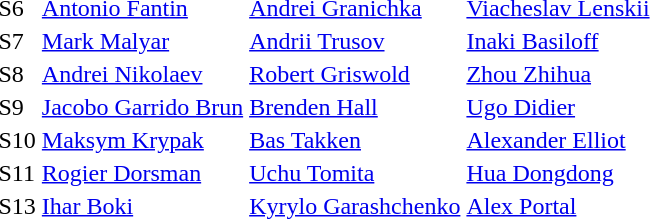<table>
<tr>
<td>S6</td>
<td><a href='#'>Antonio Fantin</a><br></td>
<td><a href='#'>Andrei Granichka</a><br></td>
<td><a href='#'>Viacheslav Lenskii</a><br></td>
</tr>
<tr>
<td>S7</td>
<td><a href='#'>Mark Malyar</a><br></td>
<td><a href='#'>Andrii Trusov</a><br></td>
<td><a href='#'>Inaki Basiloff</a><br></td>
</tr>
<tr>
<td>S8</td>
<td><a href='#'>Andrei Nikolaev</a><br></td>
<td><a href='#'>Robert Griswold</a><br></td>
<td><a href='#'>Zhou Zhihua</a><br></td>
</tr>
<tr>
<td>S9</td>
<td><a href='#'>Jacobo Garrido Brun</a><br></td>
<td><a href='#'>Brenden Hall</a><br></td>
<td><a href='#'>Ugo Didier</a><br></td>
</tr>
<tr>
<td>S10</td>
<td><a href='#'>Maksym Krypak</a><br></td>
<td><a href='#'>Bas Takken</a><br></td>
<td><a href='#'>Alexander Elliot</a><br></td>
</tr>
<tr>
<td>S11</td>
<td><a href='#'>Rogier Dorsman</a><br></td>
<td><a href='#'>Uchu Tomita</a><br></td>
<td><a href='#'>Hua Dongdong</a><br></td>
</tr>
<tr>
<td>S13</td>
<td><a href='#'>Ihar Boki</a><br></td>
<td><a href='#'>Kyrylo Garashchenko</a><br></td>
<td><a href='#'>Alex Portal</a><br></td>
</tr>
</table>
